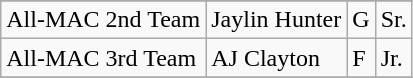<table class="wikitable" border="1">
<tr align=center>
</tr>
<tr>
<td>All-MAC 2nd Team</td>
<td>Jaylin Hunter</td>
<td>G</td>
<td>Sr.</td>
</tr>
<tr>
<td>All-MAC 3rd Team</td>
<td>AJ Clayton</td>
<td>F</td>
<td>Jr.</td>
</tr>
<tr>
</tr>
</table>
